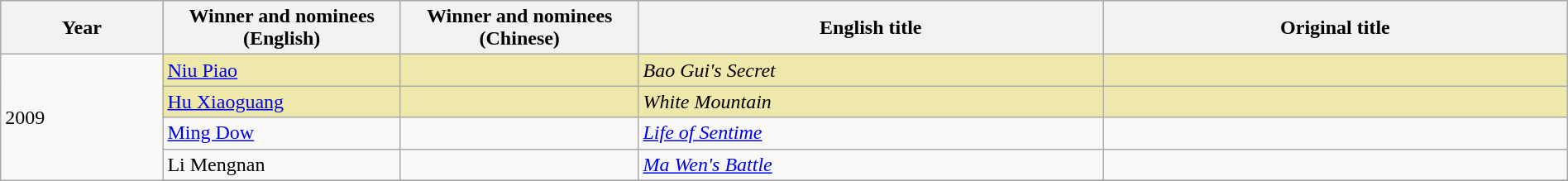<table class="wikitable" style="width:100%;">
<tr style="background:#bebebe">
<th width="100"><strong>Year</strong></th>
<th width="150"><strong>Winner and nominees<br>(English)</strong></th>
<th width="150"><strong>Winner and nominees<br>(Chinese)</strong></th>
<th width="300"><strong>English title</strong></th>
<th width="300"><strong>Original title</strong></th>
</tr>
<tr>
<td rowspan="5">2009</td>
<td style="background:#EEE8AA;"><a href='#'>Niu Piao</a></td>
<td style="background:#EEE8AA;"></td>
<td style="background:#EEE8AA;"><em>Bao Gui's Secret</em></td>
<td style="background:#EEE8AA;"></td>
</tr>
<tr>
<td style="background:#EEE8AA;"><a href='#'>Hu Xiaoguang</a></td>
<td style="background:#EEE8AA;"></td>
<td style="background:#EEE8AA;"><em>White Mountain</em></td>
<td style="background:#EEE8AA;"></td>
</tr>
<tr>
<td><a href='#'>Ming Dow</a></td>
<td></td>
<td><em><a href='#'>Life of Sentime</a></em></td>
<td></td>
</tr>
<tr>
<td>Li Mengnan</td>
<td></td>
<td><em><a href='#'>Ma Wen's Battle</a></em></td>
<td></td>
</tr>
<tr>
</tr>
</table>
